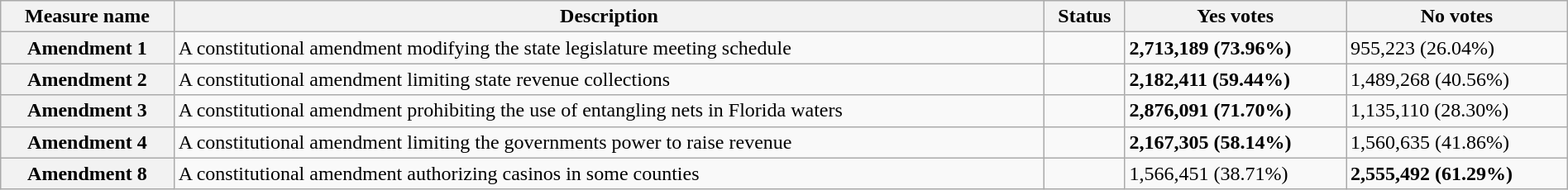<table class="wikitable sortable plainrowheaders" style="width:100%">
<tr>
<th scope="col">Measure name</th>
<th class="unsortable" scope="col">Description</th>
<th scope="col">Status</th>
<th scope="col">Yes votes</th>
<th scope="col">No votes</th>
</tr>
<tr>
<th scope="row">Amendment 1</th>
<td>A constitutional amendment modifying the state legislature meeting schedule</td>
<td></td>
<td><strong>2,713,189 (73.96%)</strong></td>
<td>955,223 (26.04%)</td>
</tr>
<tr>
<th scope="row">Amendment 2</th>
<td>A constitutional amendment limiting state revenue collections</td>
<td></td>
<td><strong>2,182,411 (59.44%)</strong></td>
<td>1,489,268 (40.56%)</td>
</tr>
<tr>
<th scope="row">Amendment 3</th>
<td>A constitutional amendment prohibiting the use of entangling nets in Florida waters</td>
<td></td>
<td><strong>2,876,091 (71.70%)</strong></td>
<td>1,135,110 (28.30%)</td>
</tr>
<tr>
<th scope="row">Amendment 4</th>
<td>A constitutional amendment limiting the governments power to raise revenue</td>
<td></td>
<td><strong>2,167,305 (58.14%)</strong></td>
<td>1,560,635 (41.86%)</td>
</tr>
<tr>
<th scope="row">Amendment 8</th>
<td>A constitutional amendment authorizing casinos in some counties</td>
<td></td>
<td>1,566,451 (38.71%)</td>
<td><strong>2,555,492 (61.29%)</strong></td>
</tr>
</table>
